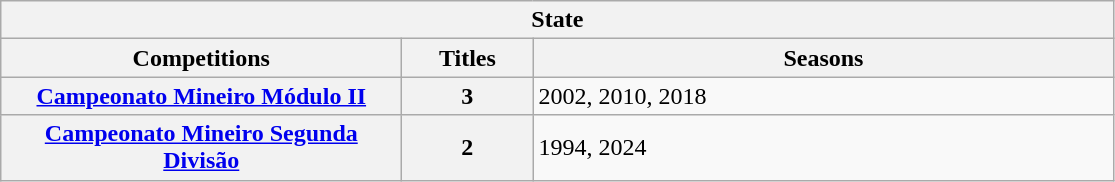<table class="wikitable">
<tr>
<th colspan="3">State</th>
</tr>
<tr>
<th style="width:260px">Competitions</th>
<th style="width:80px">Titles</th>
<th style="width:380px">Seasons</th>
</tr>
<tr>
<th style="text-align:center"><a href='#'>Campeonato Mineiro Módulo II</a></th>
<th style="text-align:center"><strong>3</strong></th>
<td align="left">2002, 2010, 2018</td>
</tr>
<tr>
<th style="text-align:center"><a href='#'>Campeonato Mineiro Segunda Divisão</a></th>
<th style="text-align:center"><strong>2</strong></th>
<td align="left">1994, 2024</td>
</tr>
</table>
